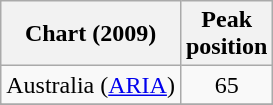<table class="wikitable sortable">
<tr>
<th>Chart (2009)</th>
<th>Peak<br>position</th>
</tr>
<tr>
<td>Australia (<a href='#'>ARIA</a>)</td>
<td align="center">65</td>
</tr>
<tr>
</tr>
<tr>
</tr>
<tr>
</tr>
<tr>
</tr>
</table>
